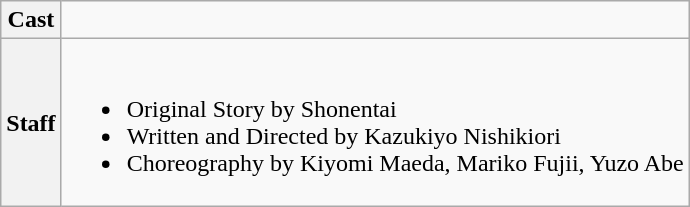<table class="wikitable">
<tr>
<th>Cast</th>
<td></td>
</tr>
<tr>
<th>Staff</th>
<td><br><ul><li>Original Story by Shonentai</li><li>Written and Directed by Kazukiyo Nishikiori</li><li>Choreography by Kiyomi Maeda, Mariko Fujii, Yuzo Abe</li></ul></td>
</tr>
</table>
